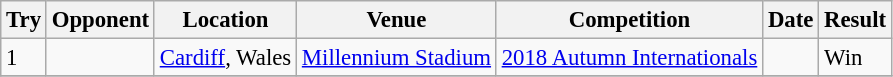<table class="wikitable sortable" style="font-size:95%">
<tr>
<th>Try</th>
<th>Opponent</th>
<th>Location</th>
<th>Venue</th>
<th>Competition</th>
<th>Date</th>
<th>Result</th>
</tr>
<tr>
<td>1</td>
<td></td>
<td><a href='#'>Cardiff</a>, Wales</td>
<td><a href='#'>Millennium Stadium</a></td>
<td><a href='#'>2018 Autumn Internationals</a></td>
<td></td>
<td>Win</td>
</tr>
<tr>
</tr>
</table>
